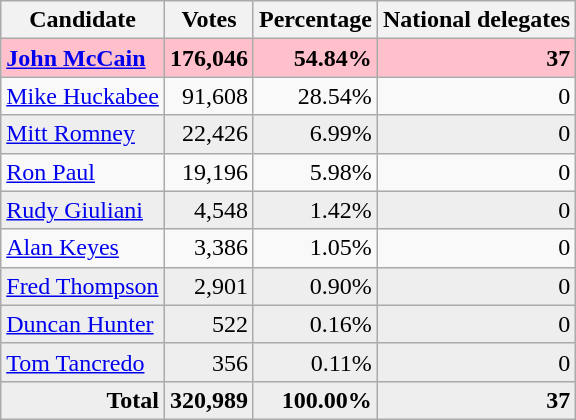<table class="wikitable" style="text-align:right;">
<tr>
<th>Candidate</th>
<th>Votes</th>
<th>Percentage</th>
<th>National delegates</th>
</tr>
<tr style="background:pink;">
<td style="text-align:left;"><strong><a href='#'>John McCain</a></strong></td>
<td><strong>176,046</strong></td>
<td><strong>54.84%</strong></td>
<td><strong>37</strong></td>
</tr>
<tr>
<td style="text-align:left;"><a href='#'>Mike Huckabee</a></td>
<td>91,608</td>
<td>28.54%</td>
<td>0</td>
</tr>
<tr style="background:#eee;">
<td style="text-align:left;"><a href='#'>Mitt Romney</a></td>
<td>22,426</td>
<td>6.99%</td>
<td>0</td>
</tr>
<tr>
<td style="text-align:left;"><a href='#'>Ron Paul</a></td>
<td>19,196</td>
<td>5.98%</td>
<td>0</td>
</tr>
<tr style="background:#eee;">
<td style="text-align:left;"><a href='#'>Rudy Giuliani</a></td>
<td>4,548</td>
<td>1.42%</td>
<td>0</td>
</tr>
<tr>
<td style="text-align:left;"><a href='#'>Alan Keyes</a></td>
<td>3,386</td>
<td>1.05%</td>
<td>0</td>
</tr>
<tr style="background:#eee;">
<td style="text-align:left;"><a href='#'>Fred Thompson</a></td>
<td>2,901</td>
<td>0.90%</td>
<td>0</td>
</tr>
<tr style="background:#eee;">
<td style="text-align:left;"><a href='#'>Duncan Hunter</a></td>
<td>522</td>
<td>0.16%</td>
<td>0</td>
</tr>
<tr style="background:#eee;">
<td style="text-align:left;"><a href='#'>Tom Tancredo</a></td>
<td>356</td>
<td>0.11%</td>
<td>0</td>
</tr>
<tr style="background:#eee;">
<td><strong>Total</strong></td>
<td><strong>320,989</strong></td>
<td><strong>100.00%</strong></td>
<td><strong>37</strong></td>
</tr>
</table>
